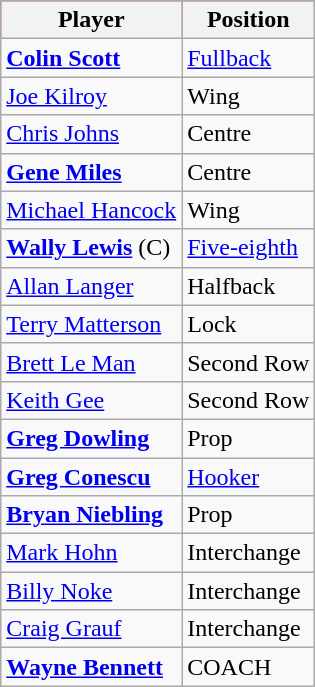<table align="left" class="wikitable">
<tr bgcolor="#FF0033">
<th>Player</th>
<th>Position</th>
</tr>
<tr>
<td><strong><a href='#'>Colin Scott</a></strong></td>
<td><a href='#'>Fullback</a></td>
</tr>
<tr>
<td><a href='#'>Joe Kilroy</a></td>
<td>Wing</td>
</tr>
<tr>
<td><a href='#'>Chris Johns</a></td>
<td>Centre</td>
</tr>
<tr>
<td><strong><a href='#'>Gene Miles</a></strong></td>
<td>Centre</td>
</tr>
<tr>
<td><a href='#'>Michael Hancock</a></td>
<td>Wing</td>
</tr>
<tr>
<td><strong><a href='#'>Wally Lewis</a></strong> (C)</td>
<td><a href='#'>Five-eighth</a></td>
</tr>
<tr>
<td><a href='#'>Allan Langer</a></td>
<td>Halfback</td>
</tr>
<tr>
<td><a href='#'>Terry Matterson</a></td>
<td>Lock</td>
</tr>
<tr>
<td><a href='#'>Brett Le Man</a></td>
<td>Second Row</td>
</tr>
<tr>
<td><a href='#'>Keith Gee</a></td>
<td>Second Row</td>
</tr>
<tr>
<td><strong><a href='#'>Greg Dowling</a></strong></td>
<td>Prop</td>
</tr>
<tr>
<td><strong><a href='#'>Greg Conescu</a></strong></td>
<td><a href='#'>Hooker</a></td>
</tr>
<tr>
<td><strong><a href='#'>Bryan Niebling</a></strong></td>
<td>Prop</td>
</tr>
<tr>
<td><a href='#'>Mark Hohn</a></td>
<td>Interchange</td>
</tr>
<tr>
<td><a href='#'>Billy Noke</a></td>
<td>Interchange</td>
</tr>
<tr>
<td><a href='#'>Craig Grauf</a></td>
<td>Interchange</td>
</tr>
<tr>
<td><strong><a href='#'>Wayne Bennett</a></strong></td>
<td>COACH</td>
</tr>
</table>
